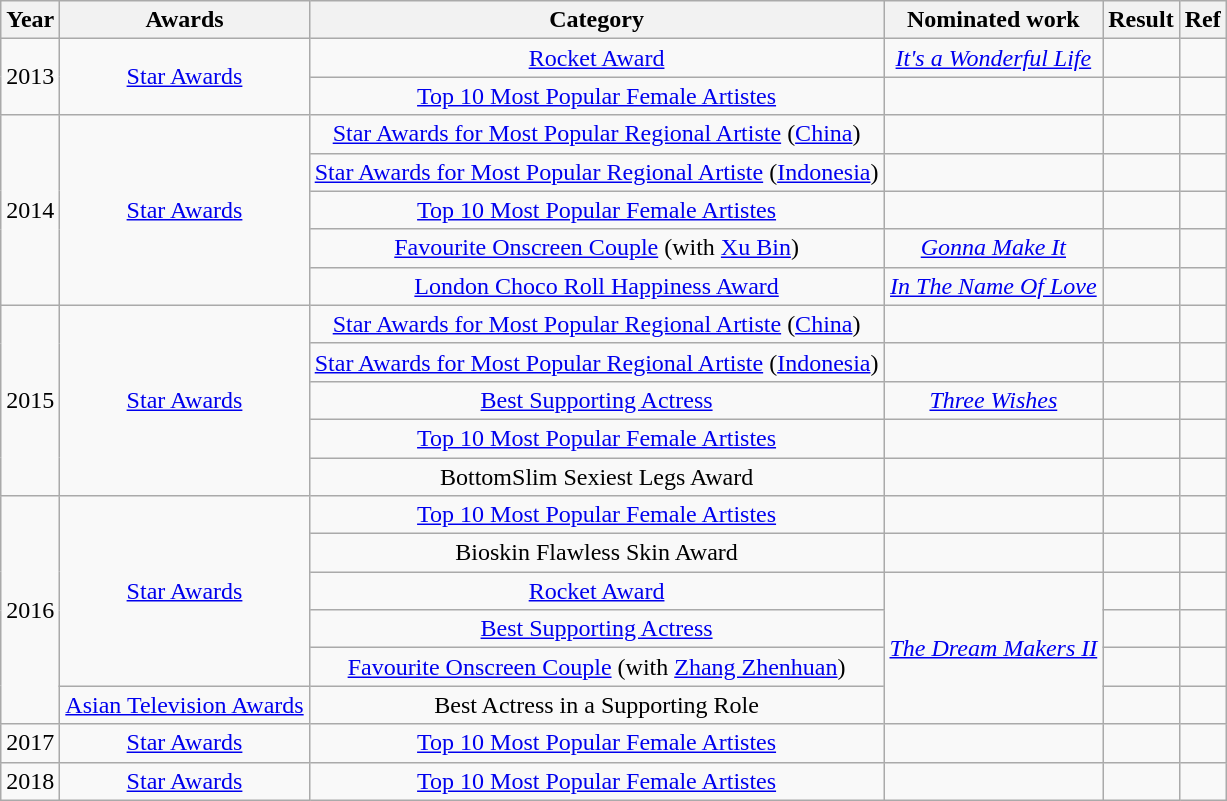<table class="wikitable sortable" style="text-align: center;">
<tr>
<th>Year</th>
<th>Awards</th>
<th>Category</th>
<th>Nominated work</th>
<th>Result</th>
<th>Ref</th>
</tr>
<tr>
<td rowspan="2">2013</td>
<td rowspan="2"><a href='#'>Star Awards</a></td>
<td><a href='#'>Rocket Award</a></td>
<td><em><a href='#'>It's a Wonderful Life</a></em> </td>
<td></td>
<td></td>
</tr>
<tr>
<td><a href='#'>Top 10 Most Popular Female Artistes</a></td>
<td></td>
<td></td>
<td></td>
</tr>
<tr>
<td rowspan="5">2014</td>
<td rowspan="5"><a href='#'>Star Awards</a></td>
<td><a href='#'>Star Awards for Most Popular Regional Artiste</a> (<a href='#'>China</a>)</td>
<td></td>
<td></td>
<td></td>
</tr>
<tr>
<td><a href='#'>Star Awards for Most Popular Regional Artiste</a> (<a href='#'>Indonesia</a>)</td>
<td></td>
<td></td>
<td></td>
</tr>
<tr>
<td><a href='#'>Top 10 Most Popular Female Artistes</a></td>
<td></td>
<td></td>
<td></td>
</tr>
<tr>
<td><a href='#'>Favourite Onscreen Couple</a> (with <a href='#'>Xu Bin</a>)</td>
<td><em><a href='#'>Gonna Make It</a></em> </td>
<td></td>
<td></td>
</tr>
<tr>
<td><a href='#'>London Choco Roll Happiness Award</a></td>
<td><em><a href='#'>In The Name Of Love</a></em> </td>
<td></td>
<td></td>
</tr>
<tr>
<td rowspan="5">2015</td>
<td rowspan="5"><a href='#'>Star Awards</a></td>
<td><a href='#'>Star Awards for Most Popular Regional Artiste</a> (<a href='#'>China</a>)</td>
<td></td>
<td></td>
<td></td>
</tr>
<tr>
<td><a href='#'>Star Awards for Most Popular Regional Artiste</a> (<a href='#'>Indonesia</a>)</td>
<td></td>
<td></td>
<td></td>
</tr>
<tr>
<td><a href='#'>Best Supporting Actress</a></td>
<td><em><a href='#'>Three Wishes</a></em>  </td>
<td></td>
<td></td>
</tr>
<tr>
<td><a href='#'>Top 10 Most Popular Female Artistes</a></td>
<td></td>
<td></td>
<td></td>
</tr>
<tr>
<td>BottomSlim Sexiest Legs Award</td>
<td></td>
<td></td>
<td></td>
</tr>
<tr>
<td rowspan="6">2016</td>
<td rowspan="5"><a href='#'>Star Awards</a></td>
<td><a href='#'>Top 10 Most Popular Female Artistes</a></td>
<td></td>
<td></td>
<td></td>
</tr>
<tr>
<td>Bioskin Flawless Skin Award</td>
<td></td>
<td></td>
<td></td>
</tr>
<tr>
<td><a href='#'>Rocket Award</a></td>
<td rowspan="4"><em><a href='#'>The Dream Makers II</a></em> </td>
<td></td>
<td></td>
</tr>
<tr>
<td><a href='#'>Best Supporting Actress</a></td>
<td></td>
<td></td>
</tr>
<tr>
<td><a href='#'>Favourite Onscreen Couple</a>  (with <a href='#'>Zhang Zhenhuan</a>)</td>
<td></td>
<td></td>
</tr>
<tr>
<td><a href='#'>Asian Television Awards</a></td>
<td>Best Actress in a Supporting Role</td>
<td></td>
<td></td>
</tr>
<tr>
<td>2017</td>
<td><a href='#'>Star Awards</a></td>
<td><a href='#'>Top 10 Most Popular Female Artistes</a></td>
<td></td>
<td></td>
<td></td>
</tr>
<tr>
<td>2018</td>
<td><a href='#'>Star Awards</a></td>
<td><a href='#'>Top 10 Most Popular Female Artistes</a></td>
<td></td>
<td></td>
<td></td>
</tr>
</table>
